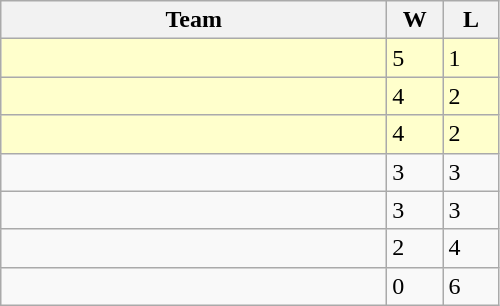<table class="wikitable">
<tr>
<th width="250px">Team</th>
<th width="30px">W</th>
<th width="30px">L</th>
</tr>
<tr bgcolor=#ffffcc>
<td></td>
<td>5</td>
<td>1</td>
</tr>
<tr bgcolor=#ffffcc>
<td></td>
<td>4</td>
<td>2</td>
</tr>
<tr bgcolor=#ffffcc>
<td></td>
<td>4</td>
<td>2</td>
</tr>
<tr>
<td></td>
<td>3</td>
<td>3</td>
</tr>
<tr>
<td></td>
<td>3</td>
<td>3</td>
</tr>
<tr>
<td></td>
<td>2</td>
<td>4</td>
</tr>
<tr>
<td></td>
<td>0</td>
<td>6</td>
</tr>
</table>
